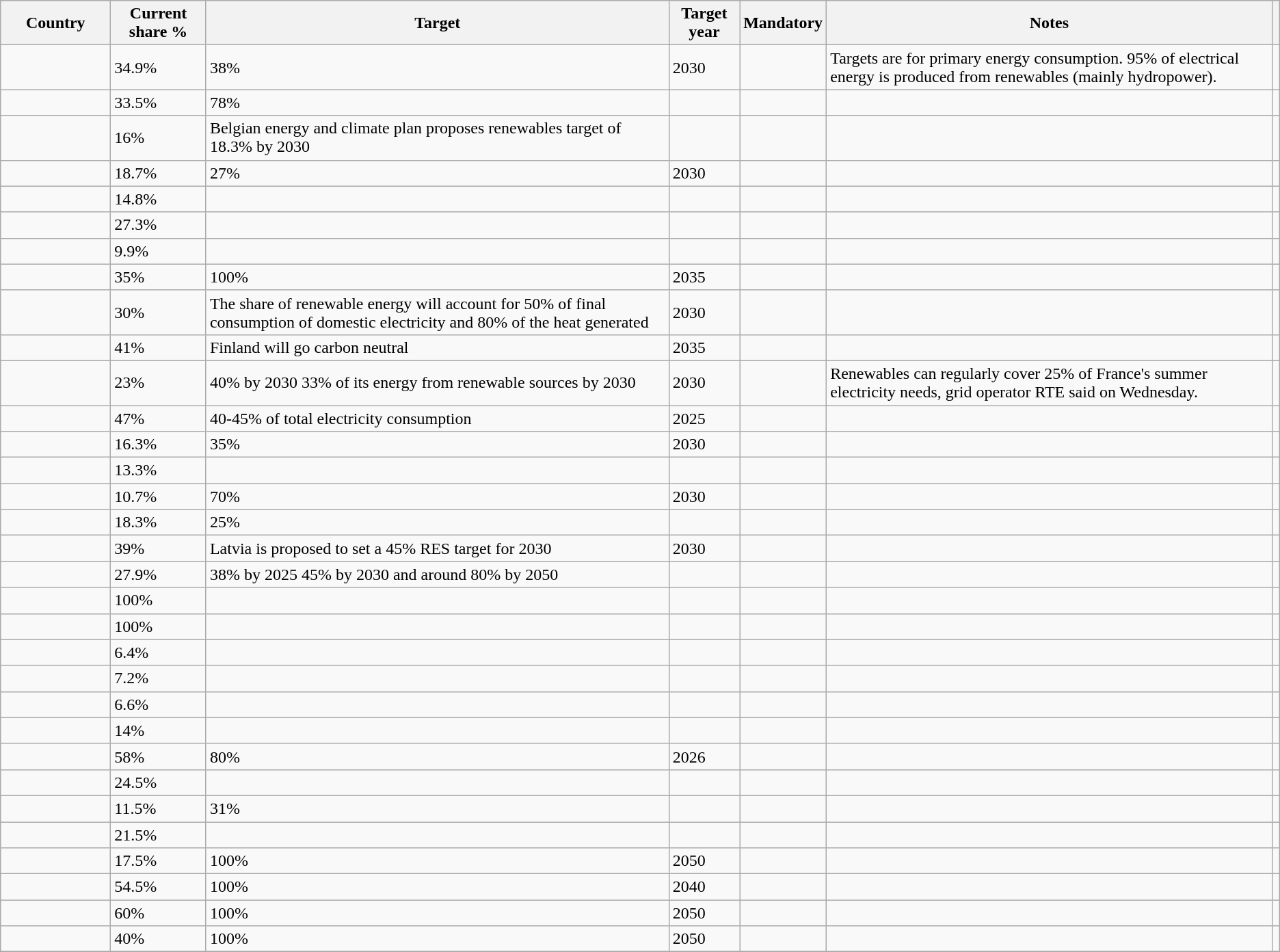<table class="wikitable sortable">
<tr>
<th width="100">Country</th>
<th>Current share %</th>
<th>Target</th>
<th>Target year</th>
<th>Mandatory</th>
<th>Notes</th>
<th></th>
</tr>
<tr>
<td></td>
<td>34.9%</td>
<td>38%</td>
<td>2030</td>
<td></td>
<td>Targets are for primary energy consumption. 95% of electrical energy is produced from renewables (mainly hydropower).</td>
<td></td>
</tr>
<tr>
<td></td>
<td>33.5%</td>
<td>78%</td>
<td></td>
<td></td>
<td></td>
<td></td>
</tr>
<tr>
<td></td>
<td>16%</td>
<td>Belgian energy and climate plan proposes renewables target of 18.3% by 2030</td>
<td></td>
<td></td>
<td></td>
<td></td>
</tr>
<tr>
<td></td>
<td>18.7%</td>
<td>27%</td>
<td>2030</td>
<td></td>
<td></td>
<td></td>
</tr>
<tr>
<td></td>
<td>14.8%</td>
<td></td>
<td></td>
<td></td>
<td></td>
<td></td>
</tr>
<tr>
<td></td>
<td>27.3%</td>
<td></td>
<td></td>
<td></td>
<td></td>
<td></td>
</tr>
<tr>
<td></td>
<td>9.9%</td>
<td></td>
<td></td>
<td></td>
<td></td>
<td></td>
</tr>
<tr>
<td></td>
<td>35%</td>
<td>100%</td>
<td>2035</td>
<td></td>
<td></td>
<td></td>
</tr>
<tr>
<td></td>
<td>30%</td>
<td>The share of renewable energy will account for 50% of final consumption of domestic electricity and 80% of the heat generated</td>
<td>2030</td>
<td></td>
<td></td>
<td></td>
</tr>
<tr>
<td></td>
<td>41%</td>
<td>Finland will go carbon neutral</td>
<td>2035</td>
<td></td>
<td></td>
<td></td>
</tr>
<tr>
<td></td>
<td>23%</td>
<td>40% by 2030 33% of its energy from renewable sources by 2030</td>
<td>2030</td>
<td></td>
<td>Renewables can regularly cover 25% of France's summer electricity needs, grid operator RTE said on Wednesday.</td>
<td></td>
</tr>
<tr>
<td></td>
<td>47%</td>
<td>40-45% of total electricity consumption</td>
<td>2025</td>
<td></td>
<td></td>
<td></td>
</tr>
<tr>
<td></td>
<td>16.3%</td>
<td>35%</td>
<td>2030</td>
<td></td>
<td></td>
<td></td>
</tr>
<tr>
<td></td>
<td>13.3%</td>
<td></td>
<td></td>
<td></td>
<td></td>
<td></td>
</tr>
<tr>
<td></td>
<td>10.7%</td>
<td>70%</td>
<td>2030</td>
<td></td>
<td></td>
<td></td>
</tr>
<tr>
<td></td>
<td>18.3%</td>
<td>25%</td>
<td></td>
<td></td>
<td></td>
<td></td>
</tr>
<tr>
<td></td>
<td>39%</td>
<td>Latvia is proposed to set a 45% RES target for 2030</td>
<td>2030</td>
<td></td>
<td></td>
<td></td>
</tr>
<tr>
<td></td>
<td>27.9%</td>
<td>38% by 2025 45% by 2030 and around 80% by 2050</td>
<td></td>
<td></td>
<td></td>
<td></td>
</tr>
<tr>
<td></td>
<td>100%</td>
<td></td>
<td></td>
<td></td>
<td></td>
<td></td>
</tr>
<tr>
<td></td>
<td>100%</td>
<td></td>
<td></td>
<td></td>
<td></td>
<td></td>
</tr>
<tr>
<td></td>
<td>6.4%</td>
<td></td>
<td></td>
<td></td>
<td></td>
<td></td>
</tr>
<tr>
<td></td>
<td>7.2%</td>
<td></td>
<td></td>
<td></td>
<td></td>
<td></td>
</tr>
<tr>
<td></td>
<td>6.6%</td>
<td></td>
<td></td>
<td></td>
<td></td>
<td></td>
</tr>
<tr>
<td></td>
<td>14%</td>
<td></td>
<td></td>
<td></td>
<td></td>
<td></td>
</tr>
<tr>
<td></td>
<td>58%</td>
<td>80%</td>
<td>2026</td>
<td></td>
<td></td>
<td></td>
</tr>
<tr>
<td></td>
<td>24.5%</td>
<td></td>
<td></td>
<td></td>
<td></td>
<td></td>
</tr>
<tr>
<td></td>
<td>11.5%</td>
<td>31%</td>
<td></td>
<td></td>
<td></td>
<td></td>
</tr>
<tr>
<td></td>
<td>21.5%</td>
<td></td>
<td></td>
<td></td>
<td></td>
<td></td>
</tr>
<tr>
<td></td>
<td>17.5%</td>
<td>100%</td>
<td>2050</td>
<td></td>
<td></td>
<td></td>
</tr>
<tr>
<td></td>
<td>54.5%</td>
<td>100%</td>
<td>2040</td>
<td></td>
<td></td>
<td></td>
</tr>
<tr>
<td></td>
<td>60%</td>
<td>100%</td>
<td>2050</td>
<td></td>
<td></td>
<td></td>
</tr>
<tr>
<td></td>
<td>40%</td>
<td>100%</td>
<td>2050</td>
<td></td>
<td></td>
<td></td>
</tr>
<tr>
</tr>
</table>
